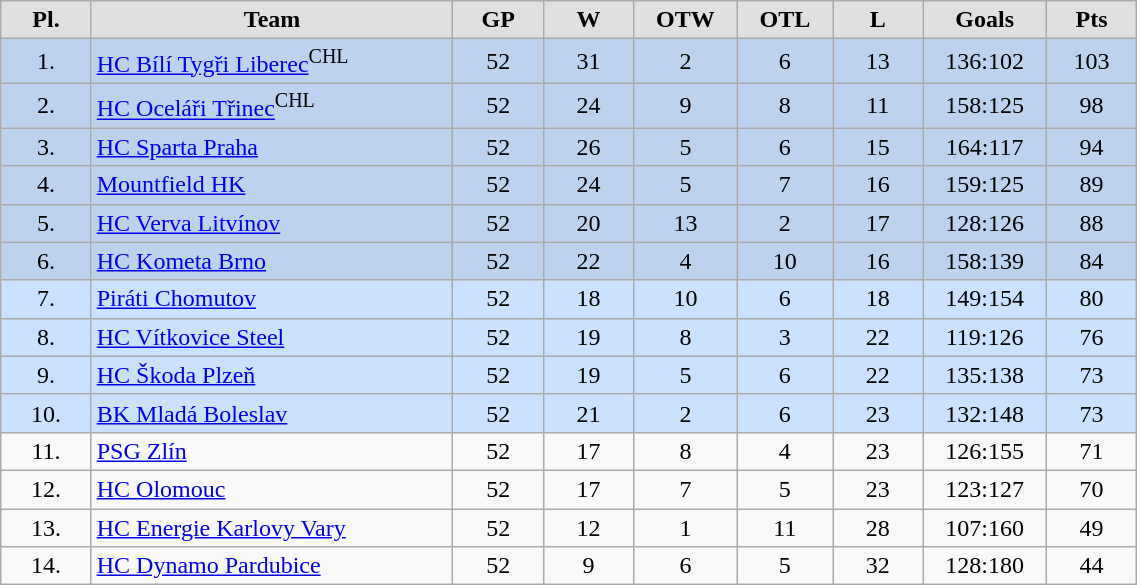<table class="wikitable" style="width:60%; text-align: center">
<tr style="font-weight:bold; background-color:#e0e0e0">
<td width="5%">Pl.</td>
<td width="20%">Team</td>
<td width="5%">GP</td>
<td width="5%">W</td>
<td width="5%">OTW</td>
<td width="5%">OTL</td>
<td width="5%">L</td>
<td width="5%">Goals</td>
<td width="5%">Pts</td>
</tr>
<tr style="background-color:#BCD2EE">
<td>1.</td>
<td style="text-align: left"><a href='#'>HC Bílí Tygři Liberec</a><sup>CHL</sup></td>
<td>52</td>
<td>31</td>
<td>2</td>
<td>6</td>
<td>13</td>
<td>136:102</td>
<td>103</td>
</tr>
<tr style="background-color:#BCD2EE">
<td>2.</td>
<td style="text-align: left"><a href='#'>HC Oceláři Třinec</a><sup>CHL</sup></td>
<td>52</td>
<td>24</td>
<td>9</td>
<td>8</td>
<td>11</td>
<td>158:125</td>
<td>98</td>
</tr>
<tr style="background-color:#BCD2EE">
<td>3.</td>
<td style="text-align: left"><a href='#'>HC Sparta Praha</a></td>
<td>52</td>
<td>26</td>
<td>5</td>
<td>6</td>
<td>15</td>
<td>164:117</td>
<td>94</td>
</tr>
<tr style="background-color:#BCD2EE">
<td>4.</td>
<td style="text-align: left"><a href='#'>Mountfield HK</a></td>
<td>52</td>
<td>24</td>
<td>5</td>
<td>7</td>
<td>16</td>
<td>159:125</td>
<td>89</td>
</tr>
<tr style="background-color:#BCD2EE">
<td>5.</td>
<td style="text-align: left"><a href='#'>HC Verva Litvínov</a></td>
<td>52</td>
<td>20</td>
<td>13</td>
<td>2</td>
<td>17</td>
<td>128:126</td>
<td>88</td>
</tr>
<tr style="background-color:#BCD2EE">
<td>6.</td>
<td style="text-align: left"><a href='#'>HC Kometa Brno</a></td>
<td>52</td>
<td>22</td>
<td>4</td>
<td>10</td>
<td>16</td>
<td>158:139</td>
<td>84</td>
</tr>
<tr style="background-color:#CAE1FF">
<td>7.</td>
<td style="text-align: left"><a href='#'>Piráti Chomutov</a></td>
<td>52</td>
<td>18</td>
<td>10</td>
<td>6</td>
<td>18</td>
<td>149:154</td>
<td>80</td>
</tr>
<tr style="background-color:#CAE1FF">
<td>8.</td>
<td style="text-align: left"><a href='#'>HC Vítkovice Steel</a></td>
<td>52</td>
<td>19</td>
<td>8</td>
<td>3</td>
<td>22</td>
<td>119:126</td>
<td>76</td>
</tr>
<tr style="background-color:#CAE1FF">
<td>9.</td>
<td style="text-align: left"><a href='#'>HC Škoda Plzeň</a></td>
<td>52</td>
<td>19</td>
<td>5</td>
<td>6</td>
<td>22</td>
<td>135:138</td>
<td>73</td>
</tr>
<tr style="background-color:#CAE1FF">
<td>10.</td>
<td style="text-align: left"><a href='#'>BK Mladá Boleslav</a></td>
<td>52</td>
<td>21</td>
<td>2</td>
<td>6</td>
<td>23</td>
<td>132:148</td>
<td>73</td>
</tr>
<tr>
<td>11.</td>
<td style="text-align: left"><a href='#'>PSG Zlín</a></td>
<td>52</td>
<td>17</td>
<td>8</td>
<td>4</td>
<td>23</td>
<td>126:155</td>
<td>71</td>
</tr>
<tr>
<td>12.</td>
<td style="text-align: left"><a href='#'>HC Olomouc</a></td>
<td>52</td>
<td>17</td>
<td>7</td>
<td>5</td>
<td>23</td>
<td>123:127</td>
<td>70</td>
</tr>
<tr>
<td>13.</td>
<td style="text-align: left"><a href='#'>HC Energie Karlovy Vary</a></td>
<td>52</td>
<td>12</td>
<td>1</td>
<td>11</td>
<td>28</td>
<td>107:160</td>
<td>49</td>
</tr>
<tr>
<td>14.</td>
<td style="text-align: left"><a href='#'>HC Dynamo Pardubice</a></td>
<td>52</td>
<td>9</td>
<td>6</td>
<td>5</td>
<td>32</td>
<td>128:180</td>
<td>44</td>
</tr>
</table>
